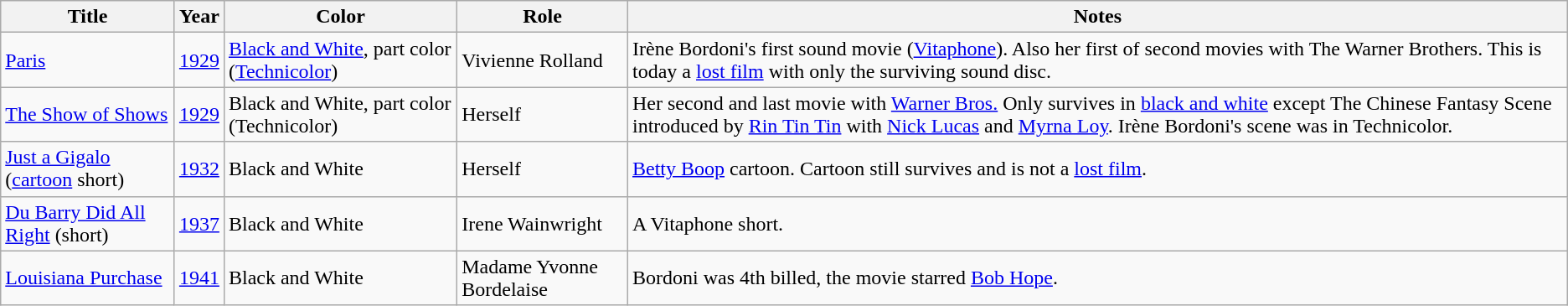<table class="wikitable">
<tr>
<th>Title</th>
<th>Year</th>
<th>Color</th>
<th>Role</th>
<th>Notes</th>
</tr>
<tr>
<td><a href='#'>Paris</a></td>
<td><a href='#'>1929</a></td>
<td><a href='#'>Black and White</a>, part color (<a href='#'>Technicolor</a>)</td>
<td>Vivienne Rolland</td>
<td>Irène Bordoni's first sound movie (<a href='#'>Vitaphone</a>). Also her first of second movies with The Warner Brothers. This is today a <a href='#'>lost film</a> with only the surviving sound disc.</td>
</tr>
<tr>
<td><a href='#'>The Show of Shows</a></td>
<td><a href='#'>1929</a></td>
<td>Black and White, part color (Technicolor)</td>
<td>Herself</td>
<td>Her second and last movie with <a href='#'>Warner Bros.</a> Only survives in <a href='#'>black and white</a> except The Chinese Fantasy Scene introduced by <a href='#'>Rin Tin Tin</a> with <a href='#'>Nick Lucas</a> and <a href='#'>Myrna Loy</a>. Irène Bordoni's scene was in Technicolor.</td>
</tr>
<tr>
<td><a href='#'>Just a Gigalo</a> (<a href='#'>cartoon</a> short)</td>
<td><a href='#'>1932</a></td>
<td>Black and White</td>
<td>Herself</td>
<td><a href='#'>Betty Boop</a> cartoon. Cartoon still survives and is not a <a href='#'>lost film</a>.</td>
</tr>
<tr>
<td><a href='#'>Du Barry Did All Right</a> (short)</td>
<td><a href='#'>1937</a></td>
<td>Black and White</td>
<td>Irene Wainwright</td>
<td>A Vitaphone short.</td>
</tr>
<tr>
<td><a href='#'>Louisiana Purchase</a></td>
<td><a href='#'>1941</a></td>
<td>Black and White</td>
<td>Madame Yvonne Bordelaise</td>
<td>Bordoni was 4th billed, the movie starred <a href='#'>Bob Hope</a>.</td>
</tr>
</table>
